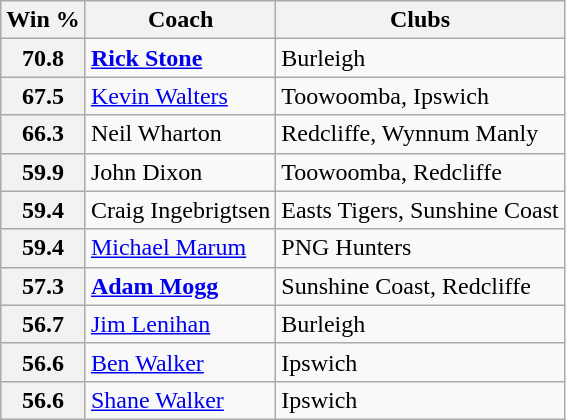<table class="wikitable">
<tr>
<th>Win %</th>
<th>Coach</th>
<th>Clubs</th>
</tr>
<tr>
<th>70.8</th>
<td><strong><a href='#'>Rick Stone</a></strong></td>
<td> Burleigh</td>
</tr>
<tr>
<th>67.5</th>
<td><a href='#'>Kevin Walters</a></td>
<td> Toowoomba,  Ipswich</td>
</tr>
<tr>
<th>66.3</th>
<td>Neil Wharton</td>
<td> Redcliffe,  Wynnum Manly</td>
</tr>
<tr>
<th>59.9</th>
<td>John Dixon</td>
<td> Toowoomba,  Redcliffe</td>
</tr>
<tr>
<th>59.4</th>
<td>Craig Ingebrigtsen</td>
<td> Easts Tigers,  Sunshine Coast</td>
</tr>
<tr>
<th>59.4</th>
<td><a href='#'>Michael Marum</a></td>
<td> PNG Hunters</td>
</tr>
<tr>
<th>57.3</th>
<td><strong><a href='#'>Adam Mogg</a></strong></td>
<td> Sunshine Coast,  Redcliffe</td>
</tr>
<tr>
<th>56.7</th>
<td><a href='#'>Jim Lenihan</a></td>
<td> Burleigh</td>
</tr>
<tr>
<th>56.6</th>
<td><a href='#'>Ben Walker</a></td>
<td> Ipswich</td>
</tr>
<tr>
<th>56.6</th>
<td><a href='#'>Shane Walker</a></td>
<td> Ipswich</td>
</tr>
</table>
